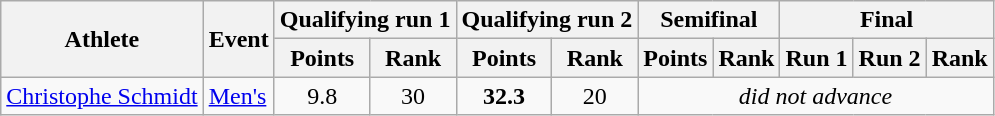<table class="wikitable">
<tr>
<th rowspan="2">Athlete</th>
<th rowspan="2">Event</th>
<th colspan="2">Qualifying run 1</th>
<th colspan="2">Qualifying run 2</th>
<th colspan="2">Semifinal</th>
<th colspan="3">Final</th>
</tr>
<tr>
<th>Points</th>
<th>Rank</th>
<th>Points</th>
<th>Rank</th>
<th>Points</th>
<th>Rank</th>
<th>Run 1</th>
<th>Run 2</th>
<th>Rank</th>
</tr>
<tr>
<td><a href='#'>Christophe Schmidt</a></td>
<td><a href='#'>Men's</a></td>
<td align="center">9.8</td>
<td align="center">30</td>
<td align="center"><strong>32.3</strong></td>
<td align="center">20</td>
<td colspan=5 align="center"><em>did not advance</em></td>
</tr>
</table>
